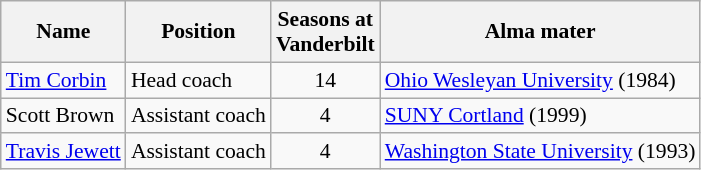<table class="wikitable" border="1" style="font-size:90%;">
<tr>
<th>Name</th>
<th>Position</th>
<th>Seasons at<br>Vanderbilt</th>
<th>Alma mater</th>
</tr>
<tr>
<td><a href='#'>Tim Corbin</a></td>
<td>Head coach</td>
<td align=center>14</td>
<td><a href='#'>Ohio Wesleyan University</a> (1984)</td>
</tr>
<tr>
<td>Scott Brown</td>
<td>Assistant coach</td>
<td align=center>4</td>
<td><a href='#'>SUNY Cortland</a> (1999)</td>
</tr>
<tr>
<td><a href='#'>Travis Jewett</a></td>
<td>Assistant coach</td>
<td align=center>4</td>
<td><a href='#'>Washington State University</a> (1993)</td>
</tr>
</table>
